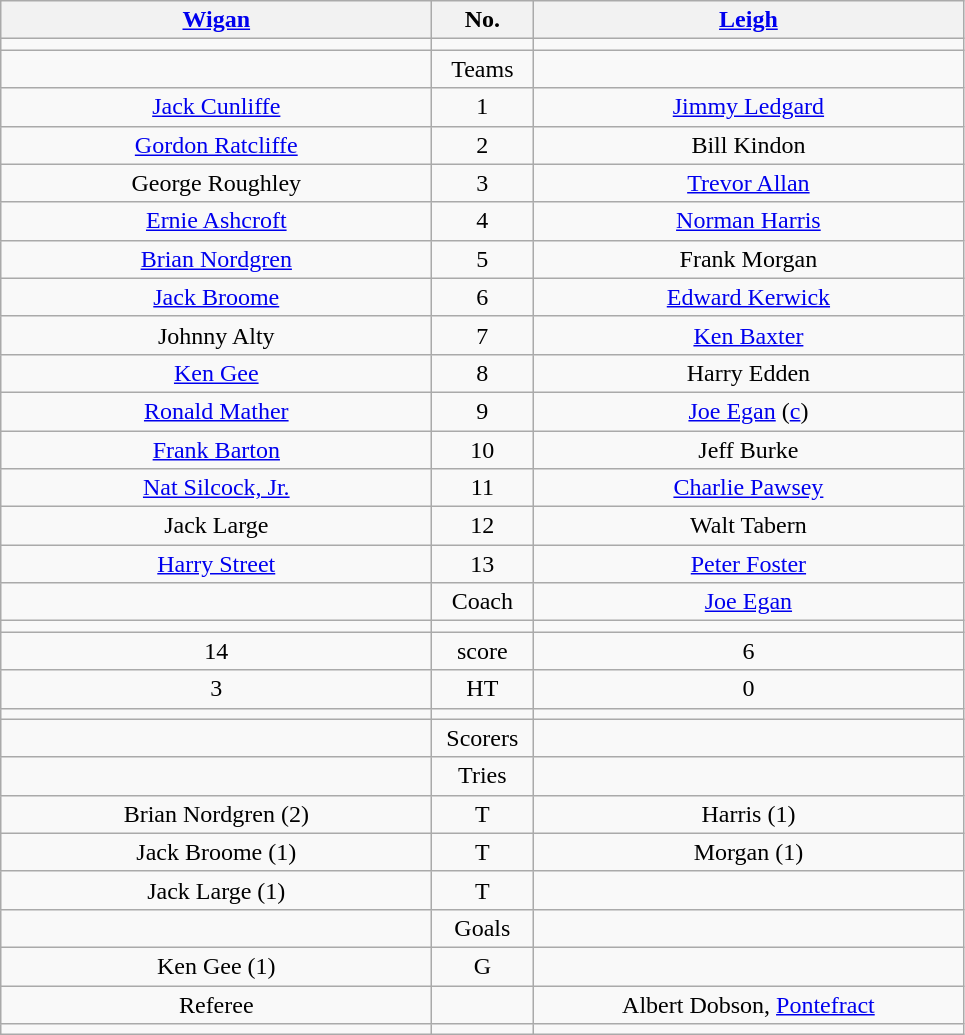<table class="wikitable" style="text-align:center;">
<tr>
<th width=280 abbr="Wigan"><a href='#'>Wigan</a></th>
<th width=60 abbr="Number">No.</th>
<th width=280 abbr="Leigh"><a href='#'>Leigh</a></th>
</tr>
<tr>
<td></td>
<td></td>
<td></td>
</tr>
<tr>
<td></td>
<td>Teams</td>
<td></td>
</tr>
<tr>
<td><a href='#'>Jack Cunliffe</a></td>
<td>1</td>
<td><a href='#'>Jimmy Ledgard</a></td>
</tr>
<tr>
<td><a href='#'>Gordon Ratcliffe</a></td>
<td>2</td>
<td>Bill Kindon</td>
</tr>
<tr>
<td>George Roughley</td>
<td>3</td>
<td><a href='#'>Trevor Allan</a></td>
</tr>
<tr>
<td><a href='#'>Ernie Ashcroft</a></td>
<td>4</td>
<td><a href='#'>Norman Harris</a></td>
</tr>
<tr>
<td><a href='#'>Brian Nordgren</a></td>
<td>5</td>
<td>Frank Morgan</td>
</tr>
<tr>
<td><a href='#'>Jack Broome</a></td>
<td>6</td>
<td><a href='#'>Edward Kerwick</a></td>
</tr>
<tr>
<td>Johnny Alty</td>
<td>7</td>
<td><a href='#'>Ken Baxter</a></td>
</tr>
<tr>
<td><a href='#'>Ken Gee</a></td>
<td>8</td>
<td>Harry Edden</td>
</tr>
<tr>
<td><a href='#'>Ronald Mather</a></td>
<td>9</td>
<td><a href='#'>Joe Egan</a> (<a href='#'>c</a>)</td>
</tr>
<tr>
<td><a href='#'>Frank Barton</a></td>
<td>10</td>
<td>Jeff Burke</td>
</tr>
<tr>
<td><a href='#'>Nat Silcock, Jr.</a></td>
<td>11</td>
<td><a href='#'>Charlie Pawsey</a></td>
</tr>
<tr>
<td>Jack Large</td>
<td>12</td>
<td>Walt Tabern</td>
</tr>
<tr>
<td><a href='#'>Harry Street</a></td>
<td>13</td>
<td><a href='#'>Peter Foster</a></td>
</tr>
<tr>
<td></td>
<td>Coach</td>
<td><a href='#'>Joe Egan</a></td>
</tr>
<tr>
<td></td>
<td></td>
<td></td>
</tr>
<tr>
<td>14</td>
<td>score</td>
<td>6</td>
</tr>
<tr>
<td>3</td>
<td>HT</td>
<td>0</td>
</tr>
<tr>
<td></td>
<td></td>
<td></td>
</tr>
<tr>
<td></td>
<td>Scorers</td>
<td></td>
</tr>
<tr>
<td></td>
<td>Tries</td>
<td></td>
</tr>
<tr>
<td>Brian Nordgren (2)</td>
<td>T</td>
<td>Harris (1)</td>
</tr>
<tr>
<td>Jack Broome (1)</td>
<td>T</td>
<td>Morgan (1)</td>
</tr>
<tr>
<td>Jack Large (1)</td>
<td>T</td>
<td></td>
</tr>
<tr>
<td></td>
<td>Goals</td>
<td></td>
</tr>
<tr>
<td>Ken Gee (1)</td>
<td>G</td>
<td></td>
</tr>
<tr>
<td>Referee</td>
<td></td>
<td>Albert Dobson, <a href='#'>Pontefract</a></td>
</tr>
<tr>
<td></td>
<td></td>
<td></td>
</tr>
</table>
